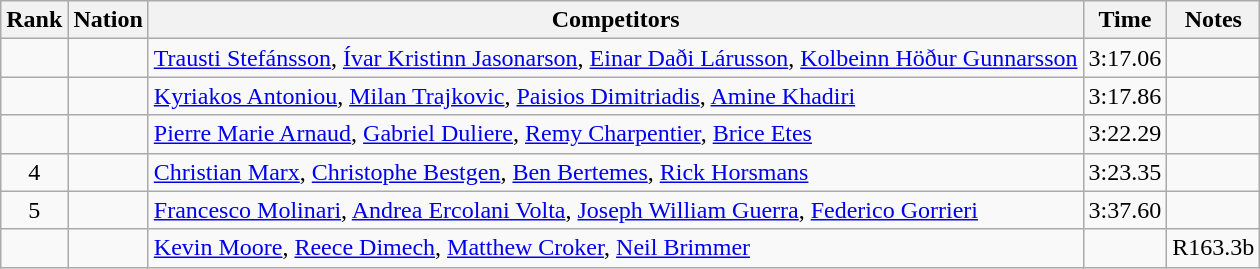<table class="wikitable sortable" style="text-align:center">
<tr>
<th>Rank</th>
<th>Nation</th>
<th>Competitors</th>
<th>Time</th>
<th>Notes</th>
</tr>
<tr>
<td></td>
<td align="left"></td>
<td align="left"><a href='#'>Trausti Stefánsson</a>, <a href='#'>Ívar Kristinn Jasonarson</a>, <a href='#'>Einar Daði Lárusson</a>, <a href='#'>Kolbeinn Höður Gunnarsson</a></td>
<td>3:17.06</td>
<td></td>
</tr>
<tr>
<td></td>
<td align="left"></td>
<td align="left"><a href='#'>Kyriakos Antoniou</a>, <a href='#'>Milan Trajkovic</a>, <a href='#'>Paisios Dimitriadis</a>, <a href='#'>Amine Khadiri</a></td>
<td>3:17.86</td>
<td></td>
</tr>
<tr>
<td></td>
<td align="left"></td>
<td align="left"><a href='#'>Pierre Marie Arnaud</a>, <a href='#'>Gabriel Duliere</a>, <a href='#'>Remy Charpentier</a>, <a href='#'>Brice Etes</a></td>
<td>3:22.29</td>
<td></td>
</tr>
<tr>
<td>4</td>
<td align="left"></td>
<td align="left"><a href='#'>Christian Marx</a>, <a href='#'>Christophe Bestgen</a>, <a href='#'>Ben Bertemes</a>, <a href='#'>Rick Horsmans</a></td>
<td>3:23.35</td>
<td></td>
</tr>
<tr>
<td>5</td>
<td align="left"></td>
<td align="left"><a href='#'>Francesco Molinari</a>, <a href='#'>Andrea Ercolani Volta</a>, <a href='#'>Joseph William Guerra</a>, <a href='#'>Federico Gorrieri</a></td>
<td>3:37.60</td>
<td></td>
</tr>
<tr>
<td></td>
<td align="left"></td>
<td align="left"><a href='#'>Kevin Moore</a>, <a href='#'>Reece Dimech</a>, <a href='#'>Matthew Croker</a>, <a href='#'>Neil Brimmer</a></td>
<td></td>
<td>R163.3b</td>
</tr>
</table>
